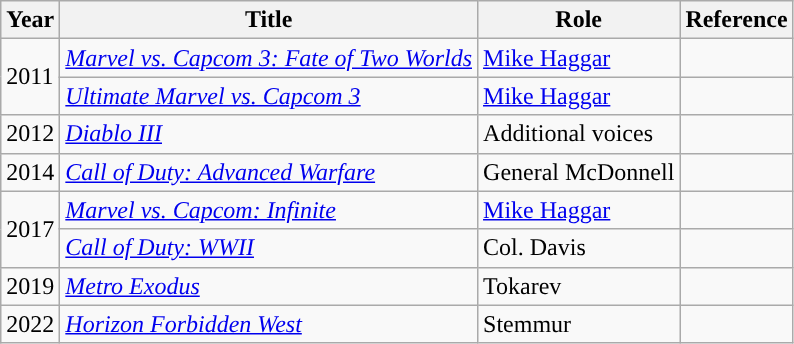<table class="wikitable sortable">
<tr>
<th>Year</th>
<th>Title</th>
<th>Role</th>
<th>Reference</th>
</tr>
<tr>
<td rowspan="2">2011</td>
<td><em><a href='#'>Marvel vs. Capcom 3: Fate of Two Worlds</a></em></td>
<td><a href='#'>Mike Haggar</a></td>
<td></td>
</tr>
<tr>
<td><em><a href='#'>Ultimate Marvel vs. Capcom 3</a></em></td>
<td><a href='#'>Mike Haggar</a></td>
<td></td>
</tr>
<tr>
<td>2012</td>
<td><em><a href='#'>Diablo III</a></em></td>
<td>Additional voices</td>
<td></td>
</tr>
<tr>
<td>2014</td>
<td><em><a href='#'>Call of Duty: Advanced Warfare</a></em></td>
<td>General McDonnell</td>
<td></td>
</tr>
<tr>
<td rowspan="2">2017</td>
<td><em><a href='#'>Marvel vs. Capcom: Infinite</a></em></td>
<td><a href='#'>Mike Haggar</a></td>
<td></td>
</tr>
<tr>
<td><em><a href='#'>Call of Duty: WWII</a></em></td>
<td>Col. Davis</td>
<td></td>
</tr>
<tr>
<td>2019</td>
<td><em><a href='#'>Metro Exodus</a></em></td>
<td>Tokarev</td>
<td></td>
</tr>
<tr>
<td>2022</td>
<td><em><a href='#'>Horizon Forbidden West</a></em></td>
<td>Stemmur</td>
<td></td>
</tr>
</table>
